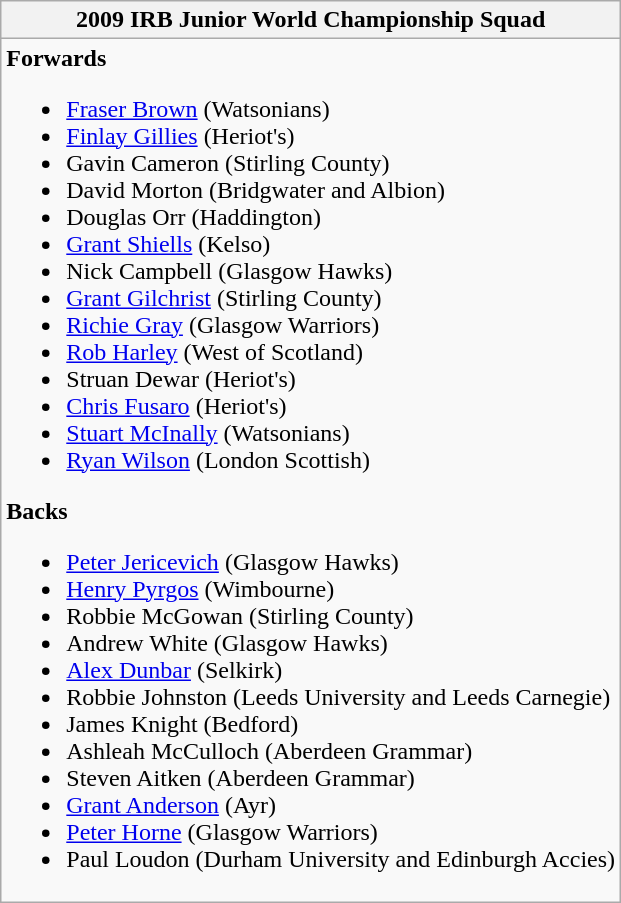<table class="wikitable collapsible collapsed">
<tr>
<th>2009 IRB Junior World Championship Squad</th>
</tr>
<tr>
<td><strong>Forwards</strong><br><ul><li><a href='#'>Fraser Brown</a> (Watsonians)</li><li><a href='#'>Finlay Gillies</a> (Heriot's)</li><li>Gavin Cameron (Stirling County)</li><li>David Morton (Bridgwater and Albion)</li><li>Douglas Orr (Haddington)</li><li><a href='#'>Grant Shiells</a> (Kelso)</li><li>Nick Campbell (Glasgow Hawks)</li><li><a href='#'>Grant Gilchrist</a> (Stirling County)</li><li><a href='#'>Richie Gray</a> (Glasgow Warriors)</li><li><a href='#'>Rob Harley</a> (West of Scotland)</li><li>Struan Dewar (Heriot's)</li><li><a href='#'>Chris Fusaro</a> (Heriot's)</li><li><a href='#'>Stuart McInally</a> (Watsonians)</li><li><a href='#'>Ryan Wilson</a> (London Scottish)</li></ul><strong>Backs</strong><ul><li><a href='#'>Peter Jericevich</a> (Glasgow Hawks)</li><li><a href='#'>Henry Pyrgos</a> (Wimbourne)</li><li>Robbie McGowan (Stirling County)</li><li>Andrew White (Glasgow Hawks)</li><li><a href='#'>Alex Dunbar</a> (Selkirk)</li><li>Robbie Johnston (Leeds University and Leeds Carnegie)</li><li>James Knight (Bedford)</li><li>Ashleah McCulloch (Aberdeen Grammar)</li><li>Steven Aitken (Aberdeen Grammar)</li><li><a href='#'>Grant Anderson</a> (Ayr)</li><li><a href='#'>Peter Horne</a> (Glasgow Warriors)</li><li>Paul Loudon (Durham University and Edinburgh Accies)</li></ul></td>
</tr>
</table>
